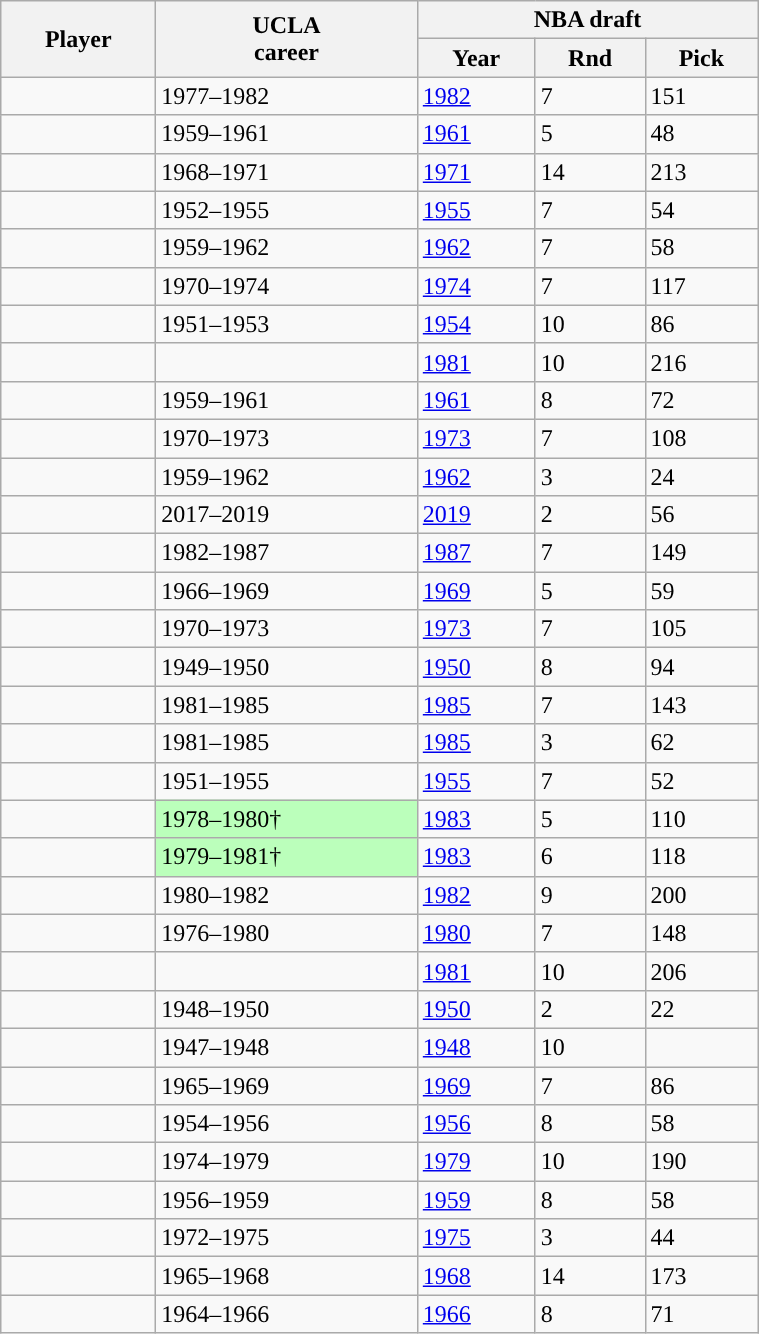<table class="wikitable sortable" style="width:40%;">
<tr>
<th rowspan=2 style="background-color:#">Player</th>
<th rowspan=2 style="background-color:#">UCLA<br>career<br></th>
<th colspan=3 style="background-color:#">NBA draft</th>
</tr>
<tr>
<th data-sort-type="number" style="background-color:#">Year</th>
<th data-sort-type="number" style="background-color:#">Rnd</th>
<th data-sort-type="number" style="background-color:#">Pick</th>
</tr>
<tr>
<td></td>
<td>1977–1982</td>
<td><a href='#'>1982</a></td>
<td>7</td>
<td>151</td>
</tr>
<tr>
<td></td>
<td>1959–1961</td>
<td><a href='#'>1961</a></td>
<td>5</td>
<td>48</td>
</tr>
<tr>
<td></td>
<td>1968–1971</td>
<td><a href='#'>1971</a></td>
<td>14</td>
<td>213</td>
</tr>
<tr>
<td></td>
<td>1952–1955</td>
<td><a href='#'>1955</a></td>
<td>7</td>
<td>54</td>
</tr>
<tr>
<td></td>
<td>1959–1962</td>
<td><a href='#'>1962</a></td>
<td>7</td>
<td>58</td>
</tr>
<tr>
<td></td>
<td>1970–1974</td>
<td><a href='#'>1974</a></td>
<td>7</td>
<td>117</td>
</tr>
<tr>
<td></td>
<td>1951–1953</td>
<td><a href='#'>1954</a></td>
<td>10</td>
<td>86</td>
</tr>
<tr>
<td></td>
<td></td>
<td><a href='#'>1981</a></td>
<td>10</td>
<td>216</td>
</tr>
<tr>
<td></td>
<td>1959–1961</td>
<td><a href='#'>1961</a></td>
<td>8</td>
<td>72</td>
</tr>
<tr>
<td></td>
<td>1970–1973</td>
<td><a href='#'>1973</a></td>
<td>7</td>
<td>108</td>
</tr>
<tr>
<td></td>
<td>1959–1962</td>
<td><a href='#'>1962</a></td>
<td>3</td>
<td>24</td>
</tr>
<tr>
<td></td>
<td>2017–2019</td>
<td><a href='#'>2019</a></td>
<td>2</td>
<td>56</td>
</tr>
<tr>
<td></td>
<td>1982–1987</td>
<td><a href='#'>1987</a></td>
<td>7</td>
<td>149</td>
</tr>
<tr>
<td></td>
<td>1966–1969</td>
<td><a href='#'>1969</a></td>
<td>5</td>
<td>59</td>
</tr>
<tr>
<td></td>
<td>1970–1973</td>
<td><a href='#'>1973</a></td>
<td>7</td>
<td>105</td>
</tr>
<tr>
<td></td>
<td>1949–1950</td>
<td><a href='#'>1950</a></td>
<td>8</td>
<td>94</td>
</tr>
<tr>
<td></td>
<td>1981–1985</td>
<td><a href='#'>1985</a></td>
<td>7</td>
<td>143</td>
</tr>
<tr>
<td></td>
<td>1981–1985</td>
<td><a href='#'>1985</a></td>
<td>3</td>
<td>62</td>
</tr>
<tr>
<td></td>
<td>1951–1955</td>
<td><a href='#'>1955</a></td>
<td>7</td>
<td>52</td>
</tr>
<tr>
<td></td>
<td bgcolor="#BFB">1978–1980†</td>
<td><a href='#'>1983</a></td>
<td>5</td>
<td>110</td>
</tr>
<tr>
<td></td>
<td bgcolor="#BFB">1979–1981†</td>
<td><a href='#'>1983</a></td>
<td>6</td>
<td>118</td>
</tr>
<tr>
<td></td>
<td>1980–1982</td>
<td><a href='#'>1982</a></td>
<td>9</td>
<td>200</td>
</tr>
<tr>
<td></td>
<td>1976–1980</td>
<td><a href='#'>1980</a></td>
<td>7</td>
<td>148</td>
</tr>
<tr>
<td></td>
<td></td>
<td><a href='#'>1981</a></td>
<td>10</td>
<td>206</td>
</tr>
<tr>
<td></td>
<td>1948–1950</td>
<td><a href='#'>1950</a></td>
<td>2</td>
<td>22</td>
</tr>
<tr>
<td></td>
<td>1947–1948</td>
<td><a href='#'>1948</a></td>
<td>10</td>
<td></td>
</tr>
<tr>
<td></td>
<td>1965–1969</td>
<td><a href='#'>1969</a></td>
<td>7</td>
<td>86</td>
</tr>
<tr>
<td></td>
<td>1954–1956</td>
<td><a href='#'>1956</a></td>
<td>8</td>
<td>58</td>
</tr>
<tr>
<td></td>
<td>1974–1979</td>
<td><a href='#'>1979</a></td>
<td>10</td>
<td>190</td>
</tr>
<tr>
<td></td>
<td>1956–1959</td>
<td><a href='#'>1959</a></td>
<td>8</td>
<td>58</td>
</tr>
<tr>
<td></td>
<td>1972–1975</td>
<td><a href='#'>1975</a></td>
<td>3</td>
<td>44</td>
</tr>
<tr>
<td></td>
<td>1965–1968</td>
<td><a href='#'>1968</a></td>
<td>14</td>
<td>173</td>
</tr>
<tr>
<td></td>
<td>1964–1966</td>
<td><a href='#'>1966</a></td>
<td>8</td>
<td>71</td>
</tr>
</table>
